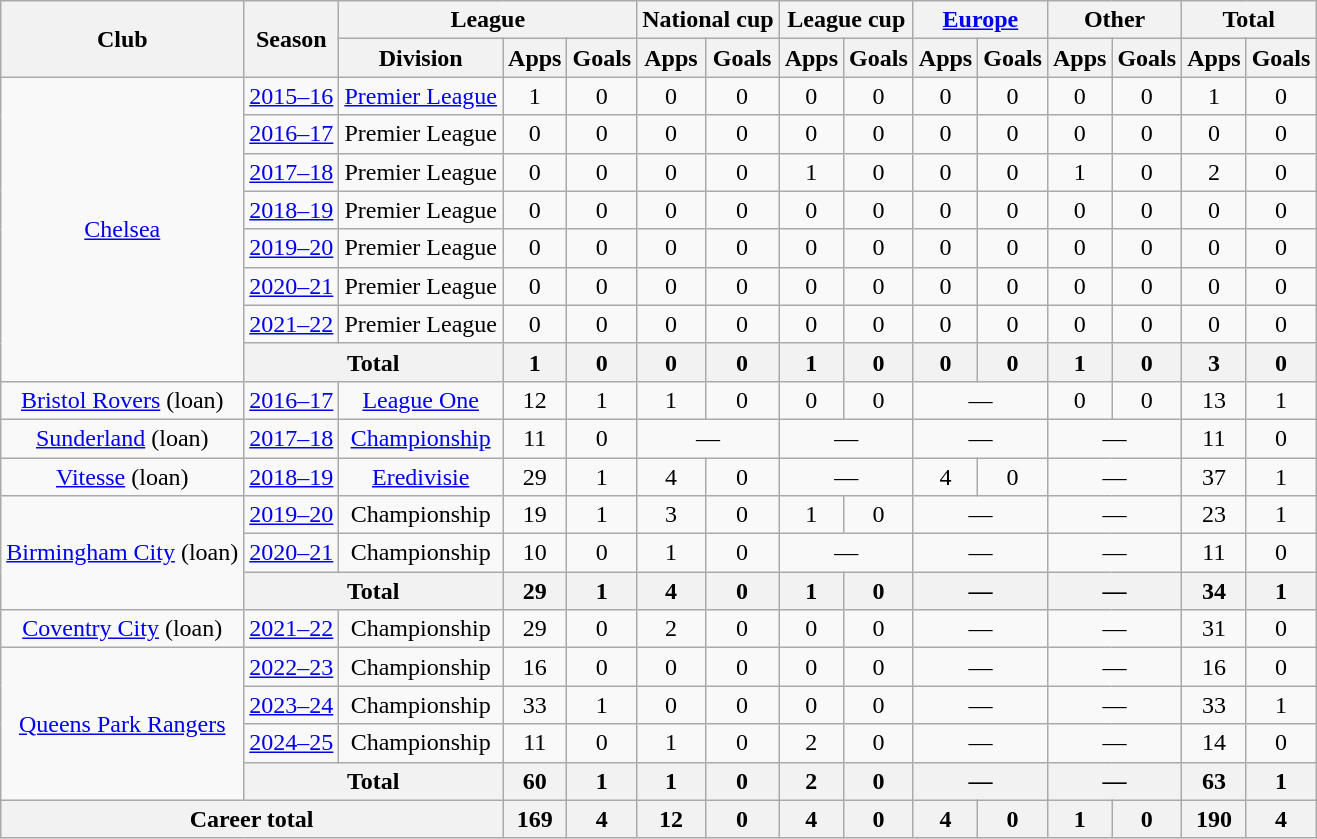<table class="wikitable" style="text-align: center;">
<tr>
<th rowspan="2">Club</th>
<th rowspan="2">Season</th>
<th colspan="3">League</th>
<th colspan="2">National cup</th>
<th colspan="2">League cup</th>
<th colspan="2"><a href='#'>Europe</a></th>
<th colspan="2">Other</th>
<th colspan="2">Total</th>
</tr>
<tr>
<th>Division</th>
<th>Apps</th>
<th>Goals</th>
<th>Apps</th>
<th>Goals</th>
<th>Apps</th>
<th>Goals</th>
<th>Apps</th>
<th>Goals</th>
<th>Apps</th>
<th>Goals</th>
<th>Apps</th>
<th>Goals</th>
</tr>
<tr>
<td rowspan="8"><a href='#'>Chelsea</a></td>
<td><a href='#'>2015–16</a></td>
<td><a href='#'>Premier League</a></td>
<td>1</td>
<td>0</td>
<td>0</td>
<td>0</td>
<td>0</td>
<td>0</td>
<td>0</td>
<td>0</td>
<td>0</td>
<td>0</td>
<td>1</td>
<td>0</td>
</tr>
<tr>
<td><a href='#'>2016–17</a></td>
<td>Premier League</td>
<td>0</td>
<td>0</td>
<td>0</td>
<td>0</td>
<td>0</td>
<td>0</td>
<td>0</td>
<td>0</td>
<td>0</td>
<td>0</td>
<td>0</td>
<td>0</td>
</tr>
<tr>
<td><a href='#'>2017–18</a></td>
<td>Premier League</td>
<td>0</td>
<td>0</td>
<td>0</td>
<td>0</td>
<td>1</td>
<td>0</td>
<td>0</td>
<td>0</td>
<td>1</td>
<td>0</td>
<td>2</td>
<td>0</td>
</tr>
<tr>
<td><a href='#'>2018–19</a></td>
<td>Premier League</td>
<td>0</td>
<td>0</td>
<td>0</td>
<td>0</td>
<td>0</td>
<td>0</td>
<td>0</td>
<td>0</td>
<td>0</td>
<td>0</td>
<td>0</td>
<td>0</td>
</tr>
<tr>
<td><a href='#'>2019–20</a></td>
<td>Premier League</td>
<td>0</td>
<td>0</td>
<td>0</td>
<td>0</td>
<td>0</td>
<td>0</td>
<td>0</td>
<td>0</td>
<td>0</td>
<td>0</td>
<td>0</td>
<td>0</td>
</tr>
<tr>
<td><a href='#'>2020–21</a></td>
<td>Premier League</td>
<td>0</td>
<td>0</td>
<td>0</td>
<td>0</td>
<td>0</td>
<td>0</td>
<td>0</td>
<td>0</td>
<td>0</td>
<td>0</td>
<td>0</td>
<td>0</td>
</tr>
<tr>
<td><a href='#'>2021–22</a></td>
<td>Premier League</td>
<td>0</td>
<td>0</td>
<td>0</td>
<td>0</td>
<td>0</td>
<td>0</td>
<td>0</td>
<td>0</td>
<td>0</td>
<td>0</td>
<td>0</td>
<td>0</td>
</tr>
<tr>
<th colspan="2">Total</th>
<th>1</th>
<th>0</th>
<th>0</th>
<th>0</th>
<th>1</th>
<th>0</th>
<th>0</th>
<th>0</th>
<th>1</th>
<th>0</th>
<th>3</th>
<th>0</th>
</tr>
<tr>
<td rowspan="1"><a href='#'>Bristol Rovers</a> (loan)</td>
<td><a href='#'>2016–17</a></td>
<td><a href='#'>League One</a></td>
<td>12</td>
<td>1</td>
<td>1</td>
<td>0</td>
<td>0</td>
<td>0</td>
<td colspan="2">—</td>
<td>0</td>
<td>0</td>
<td>13</td>
<td>1</td>
</tr>
<tr>
<td rowspan="1"><a href='#'>Sunderland</a> (loan)</td>
<td><a href='#'>2017–18</a></td>
<td><a href='#'>Championship</a></td>
<td>11</td>
<td>0</td>
<td colspan="2">—</td>
<td colspan="2">—</td>
<td colspan="2">—</td>
<td colspan="2">—</td>
<td>11</td>
<td>0</td>
</tr>
<tr>
<td rowspan="1"><a href='#'>Vitesse</a> (loan)</td>
<td><a href='#'>2018–19</a></td>
<td><a href='#'>Eredivisie</a></td>
<td>29</td>
<td>1</td>
<td>4</td>
<td>0</td>
<td colspan="2">—</td>
<td>4</td>
<td>0</td>
<td colspan="2">—</td>
<td>37</td>
<td>1</td>
</tr>
<tr>
<td rowspan="3"><a href='#'>Birmingham City</a> (loan)</td>
<td><a href='#'>2019–20</a></td>
<td>Championship</td>
<td>19</td>
<td>1</td>
<td>3</td>
<td>0</td>
<td>1</td>
<td>0</td>
<td colspan="2">—</td>
<td colspan="2">—</td>
<td>23</td>
<td>1</td>
</tr>
<tr>
<td><a href='#'>2020–21</a></td>
<td>Championship</td>
<td>10</td>
<td>0</td>
<td>1</td>
<td>0</td>
<td colspan="2">—</td>
<td colspan="2">—</td>
<td colspan="2">—</td>
<td>11</td>
<td>0</td>
</tr>
<tr>
<th colspan="2">Total</th>
<th>29</th>
<th>1</th>
<th>4</th>
<th>0</th>
<th>1</th>
<th>0</th>
<th colspan="2">—</th>
<th colspan="2">—</th>
<th>34</th>
<th>1</th>
</tr>
<tr>
<td><a href='#'>Coventry City</a> (loan)</td>
<td><a href='#'>2021–22</a></td>
<td>Championship</td>
<td>29</td>
<td>0</td>
<td>2</td>
<td>0</td>
<td>0</td>
<td>0</td>
<td colspan="2">—</td>
<td colspan="2">—</td>
<td>31</td>
<td>0</td>
</tr>
<tr>
<td rowspan="4"><a href='#'>Queens Park Rangers</a></td>
<td><a href='#'>2022–23</a></td>
<td>Championship</td>
<td>16</td>
<td>0</td>
<td>0</td>
<td>0</td>
<td>0</td>
<td>0</td>
<td colspan="2">—</td>
<td colspan="2">—</td>
<td>16</td>
<td>0</td>
</tr>
<tr>
<td><a href='#'>2023–24</a></td>
<td>Championship</td>
<td>33</td>
<td>1</td>
<td>0</td>
<td>0</td>
<td>0</td>
<td>0</td>
<td colspan="2">—</td>
<td colspan="2">—</td>
<td>33</td>
<td>1</td>
</tr>
<tr>
<td><a href='#'>2024–25</a></td>
<td>Championship</td>
<td>11</td>
<td>0</td>
<td>1</td>
<td>0</td>
<td>2</td>
<td>0</td>
<td colspan="2">—</td>
<td colspan="2">—</td>
<td>14</td>
<td>0</td>
</tr>
<tr>
<th colspan="2">Total</th>
<th>60</th>
<th>1</th>
<th>1</th>
<th>0</th>
<th>2</th>
<th>0</th>
<th colspan="2">—</th>
<th colspan="2">—</th>
<th>63</th>
<th>1</th>
</tr>
<tr>
<th colspan="3">Career total</th>
<th>169</th>
<th>4</th>
<th>12</th>
<th>0</th>
<th>4</th>
<th>0</th>
<th>4</th>
<th>0</th>
<th>1</th>
<th>0</th>
<th>190</th>
<th>4</th>
</tr>
</table>
